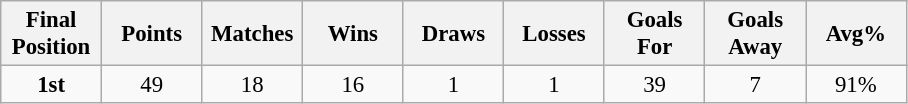<table class="wikitable" style="font-size: 95%; text-align: center;">
<tr>
<th width=60>Final Position</th>
<th width=60>Points</th>
<th width=60>Matches</th>
<th width=60>Wins</th>
<th width=60>Draws</th>
<th width=60>Losses</th>
<th width=60>Goals For</th>
<th width=60>Goals Away</th>
<th width=60>Avg%</th>
</tr>
<tr>
<td><strong>1st</strong></td>
<td>49</td>
<td>18</td>
<td>16</td>
<td>1</td>
<td>1</td>
<td>39</td>
<td>7</td>
<td>91%</td>
</tr>
</table>
